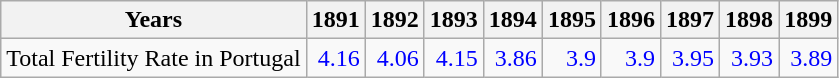<table class="wikitable " style="text-align:right">
<tr>
<th>Years</th>
<th>1891</th>
<th>1892</th>
<th>1893</th>
<th>1894</th>
<th>1895</th>
<th>1896</th>
<th>1897</th>
<th>1898</th>
<th>1899</th>
</tr>
<tr>
<td align="left">Total Fertility Rate in Portugal</td>
<td style="text-align:right; color:blue;">4.16</td>
<td style="text-align:right; color:blue;">4.06</td>
<td style="text-align:right; color:blue;">4.15</td>
<td style="text-align:right; color:blue;">3.86</td>
<td style="text-align:right; color:blue;">3.9</td>
<td style="text-align:right; color:blue;">3.9</td>
<td style="text-align:right; color:blue;">3.95</td>
<td style="text-align:right; color:blue;">3.93</td>
<td style="text-align:right; color:blue;">3.89</td>
</tr>
</table>
